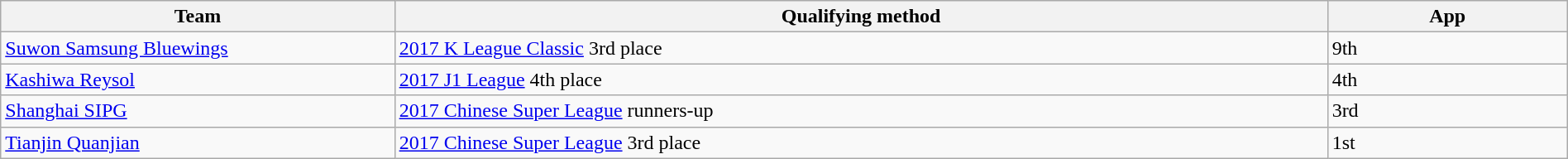<table class="wikitable" style="table-layout:fixed;width:100%;">
<tr>
<th width=25%>Team</th>
<th width=60%>Qualifying method</th>
<th width=15%>App </th>
</tr>
<tr>
<td> <a href='#'>Suwon Samsung Bluewings</a></td>
<td><a href='#'>2017 K League Classic</a> 3rd place</td>
<td>9th </td>
</tr>
<tr>
<td> <a href='#'>Kashiwa Reysol</a></td>
<td><a href='#'>2017 J1 League</a> 4th place</td>
<td>4th </td>
</tr>
<tr>
<td> <a href='#'>Shanghai SIPG</a></td>
<td><a href='#'>2017 Chinese Super League</a> runners-up</td>
<td>3rd </td>
</tr>
<tr>
<td> <a href='#'>Tianjin Quanjian</a></td>
<td><a href='#'>2017 Chinese Super League</a> 3rd place</td>
<td>1st</td>
</tr>
</table>
